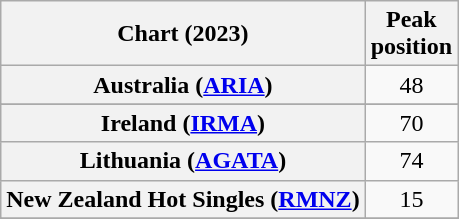<table class="wikitable sortable plainrowheaders" style="text-align:center">
<tr>
<th scope="col">Chart (2023)</th>
<th scope="col">Peak<br>position</th>
</tr>
<tr>
<th scope="row">Australia (<a href='#'>ARIA</a>)</th>
<td>48</td>
</tr>
<tr>
</tr>
<tr>
</tr>
<tr>
<th scope="row">Ireland (<a href='#'>IRMA</a>)</th>
<td>70</td>
</tr>
<tr>
<th scope="row">Lithuania (<a href='#'>AGATA</a>)</th>
<td>74</td>
</tr>
<tr>
<th scope="row">New Zealand Hot Singles (<a href='#'>RMNZ</a>)</th>
<td>15</td>
</tr>
<tr>
</tr>
<tr>
</tr>
<tr>
</tr>
</table>
